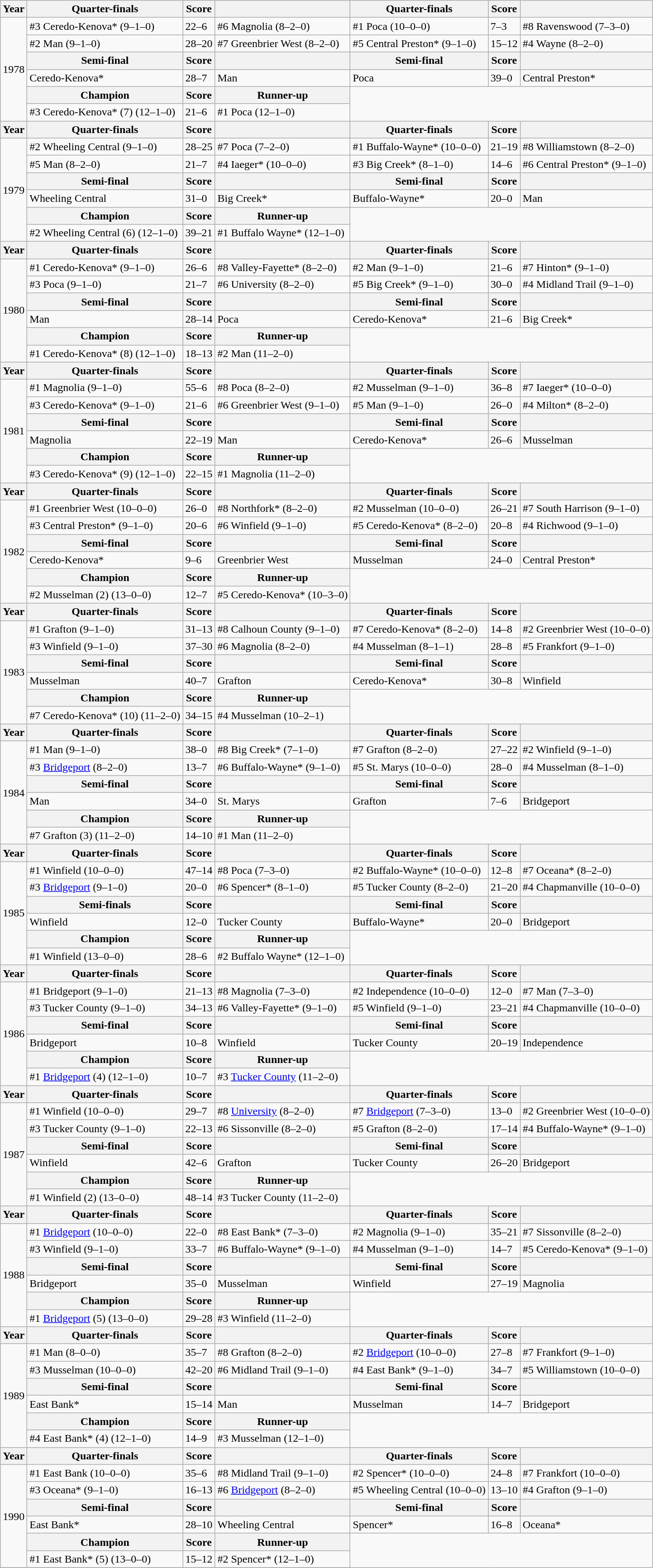<table class="wikitable">
<tr>
<th>Year</th>
<th>Quarter-finals</th>
<th>Score</th>
<th></th>
<th>Quarter-finals</th>
<th>Score</th>
<th></th>
</tr>
<tr>
<td rowspan=6 style="text-align: center;">1978</td>
<td>#3 Ceredo-Kenova* (9–1–0)</td>
<td>22–6</td>
<td>#6 Magnolia (8–2–0)</td>
<td>#1 Poca (10–0–0)</td>
<td>7–3</td>
<td>#8 Ravenswood (7–3–0)</td>
</tr>
<tr>
<td>#2 Man (9–1–0)</td>
<td>28–20</td>
<td>#7 Greenbrier West (8–2–0)</td>
<td>#5 Central Preston* (9–1–0)</td>
<td>15–12</td>
<td>#4 Wayne (8–2–0)</td>
</tr>
<tr>
<th>Semi-final</th>
<th>Score</th>
<th></th>
<th>Semi-final</th>
<th>Score</th>
<th></th>
</tr>
<tr>
<td>Ceredo-Kenova*</td>
<td>28–7</td>
<td>Man</td>
<td>Poca</td>
<td>39–0</td>
<td>Central Preston*</td>
</tr>
<tr>
<th>Champion</th>
<th>Score</th>
<th>Runner-up</th>
</tr>
<tr>
<td>#3 Ceredo-Kenova* (7) (12–1–0)</td>
<td>21–6</td>
<td>#1 Poca (12–1–0)</td>
</tr>
<tr>
<th>Year</th>
<th>Quarter-finals</th>
<th>Score</th>
<th></th>
<th>Quarter-finals</th>
<th>Score</th>
<th></th>
</tr>
<tr>
<td rowspan=6 style="text-align: center;">1979</td>
<td>#2 Wheeling Central (9–1–0)</td>
<td>28–25</td>
<td>#7 Poca (7–2–0)</td>
<td>#1 Buffalo-Wayne* (10–0–0)</td>
<td>21–19</td>
<td>#8 Williamstown (8–2–0)</td>
</tr>
<tr>
<td>#5 Man (8–2–0)</td>
<td>21–7</td>
<td>#4 Iaeger* (10–0–0)</td>
<td>#3 Big Creek* (8–1–0)</td>
<td>14–6</td>
<td>#6 Central Preston* (9–1–0)</td>
</tr>
<tr>
<th>Semi-final</th>
<th>Score</th>
<th></th>
<th>Semi-final</th>
<th>Score</th>
<th></th>
</tr>
<tr>
<td>Wheeling Central</td>
<td>31–0</td>
<td>Big Creek*</td>
<td>Buffalo-Wayne*</td>
<td>20–0</td>
<td>Man</td>
</tr>
<tr>
<th>Champion</th>
<th>Score</th>
<th>Runner-up</th>
</tr>
<tr>
<td>#2 Wheeling Central (6) (12–1–0)</td>
<td>39–21</td>
<td>#1 Buffalo Wayne* (12–1–0)</td>
</tr>
<tr>
<th>Year</th>
<th>Quarter-finals</th>
<th>Score</th>
<th></th>
<th>Quarter-finals</th>
<th>Score</th>
<th></th>
</tr>
<tr>
<td rowspan=6 style="text-align: center;">1980</td>
<td>#1 Ceredo-Kenova* (9–1–0)</td>
<td>26–6</td>
<td>#8 Valley-Fayette* (8–2–0)</td>
<td>#2 Man (9–1–0)</td>
<td>21–6</td>
<td>#7 Hinton* (9–1–0)</td>
</tr>
<tr>
<td>#3 Poca (9–1–0)</td>
<td>21–7</td>
<td>#6 University (8–2–0)</td>
<td>#5 Big Creek* (9–1–0)</td>
<td>30–0</td>
<td>#4 Midland Trail (9–1–0)</td>
</tr>
<tr>
<th>Semi-final</th>
<th>Score</th>
<th></th>
<th>Semi-final</th>
<th>Score</th>
<th></th>
</tr>
<tr>
<td>Man</td>
<td>28–14</td>
<td>Poca</td>
<td>Ceredo-Kenova*</td>
<td>21–6</td>
<td>Big Creek*</td>
</tr>
<tr>
<th>Champion</th>
<th>Score</th>
<th>Runner-up</th>
</tr>
<tr>
<td>#1 Ceredo-Kenova* (8) (12–1–0)</td>
<td>18–13</td>
<td>#2 Man (11–2–0)</td>
</tr>
<tr>
<th>Year</th>
<th>Quarter-finals</th>
<th>Score</th>
<th></th>
<th>Quarter-finals</th>
<th>Score</th>
<th></th>
</tr>
<tr>
<td rowspan=6 style="text-align: center;">1981</td>
<td>#1 Magnolia (9–1–0)</td>
<td>55–6</td>
<td>#8 Poca (8–2–0)</td>
<td>#2 Musselman (9–1–0)</td>
<td>36–8</td>
<td>#7 Iaeger* (10–0–0)</td>
</tr>
<tr>
<td>#3 Ceredo-Kenova* (9–1–0)</td>
<td>21–6</td>
<td>#6 Greenbrier West (9–1–0)</td>
<td>#5 Man (9–1–0)</td>
<td>26–0</td>
<td>#4 Milton* (8–2–0)</td>
</tr>
<tr>
<th>Semi-final</th>
<th>Score</th>
<th></th>
<th>Semi-final</th>
<th>Score</th>
<th></th>
</tr>
<tr>
<td>Magnolia</td>
<td>22–19</td>
<td>Man</td>
<td>Ceredo-Kenova*</td>
<td>26–6</td>
<td>Musselman</td>
</tr>
<tr>
<th>Champion</th>
<th>Score</th>
<th>Runner-up</th>
</tr>
<tr>
<td>#3 Ceredo-Kenova* (9) (12–1–0)</td>
<td>22–15</td>
<td>#1 Magnolia (11–2–0)</td>
</tr>
<tr>
<th>Year</th>
<th>Quarter-finals</th>
<th>Score</th>
<th></th>
<th>Quarter-finals</th>
<th>Score</th>
<th></th>
</tr>
<tr>
<td rowspan=6 style="text-align: center;">1982</td>
<td>#1 Greenbrier West (10–0–0)</td>
<td>26–0</td>
<td>#8 Northfork* (8–2–0)</td>
<td>#2 Musselman (10–0–0)</td>
<td>26–21</td>
<td>#7 South Harrison (9–1–0)</td>
</tr>
<tr>
<td>#3 Central Preston* (9–1–0)</td>
<td>20–6</td>
<td>#6 Winfield (9–1–0)</td>
<td>#5 Ceredo-Kenova* (8–2–0)</td>
<td>20–8</td>
<td>#4 Richwood (9–1–0)</td>
</tr>
<tr>
<th>Semi-final</th>
<th>Score</th>
<th></th>
<th>Semi-final</th>
<th>Score</th>
<th></th>
</tr>
<tr>
<td>Ceredo-Kenova*</td>
<td>9–6</td>
<td>Greenbrier West</td>
<td>Musselman</td>
<td>24–0</td>
<td>Central Preston*</td>
</tr>
<tr>
<th>Champion</th>
<th>Score</th>
<th>Runner-up</th>
</tr>
<tr>
<td>#2 Musselman (2) (13–0–0)</td>
<td>12–7</td>
<td>#5 Ceredo-Kenova* (10–3–0)</td>
</tr>
<tr>
<th>Year</th>
<th>Quarter-finals</th>
<th>Score</th>
<th></th>
<th>Quarter-finals</th>
<th>Score</th>
<th></th>
</tr>
<tr>
<td rowspan=6 style="text-align: center;">1983</td>
<td>#1 Grafton (9–1–0)</td>
<td>31–13</td>
<td>#8 Calhoun County (9–1–0)</td>
<td>#7 Ceredo-Kenova* (8–2–0)</td>
<td>14–8</td>
<td>#2 Greenbrier West (10–0–0)</td>
</tr>
<tr>
<td>#3 Winfield (9–1–0)</td>
<td>37–30</td>
<td>#6 Magnolia (8–2–0)</td>
<td>#4 Musselman (8–1–1)</td>
<td>28–8</td>
<td>#5 Frankfort (9–1–0)</td>
</tr>
<tr>
<th>Semi-final</th>
<th>Score</th>
<th></th>
<th>Semi-final</th>
<th>Score</th>
<th></th>
</tr>
<tr>
<td>Musselman</td>
<td>40–7</td>
<td>Grafton</td>
<td>Ceredo-Kenova*</td>
<td>30–8</td>
<td>Winfield</td>
</tr>
<tr>
<th>Champion</th>
<th>Score</th>
<th>Runner-up</th>
</tr>
<tr>
<td>#7 Ceredo-Kenova* (10) (11–2–0)</td>
<td>34–15</td>
<td>#4 Musselman (10–2–1)</td>
</tr>
<tr>
<th>Year</th>
<th>Quarter-finals</th>
<th>Score</th>
<th></th>
<th>Quarter-finals</th>
<th>Score</th>
<th></th>
</tr>
<tr>
<td rowspan=6 style="text-align: center;">1984</td>
<td>#1 Man (9–1–0)</td>
<td>38–0</td>
<td>#8 Big Creek* (7–1–0)</td>
<td>#7 Grafton (8–2–0)</td>
<td>27–22</td>
<td>#2 Winfield (9–1–0)</td>
</tr>
<tr>
<td>#3 <a href='#'>Bridgeport</a> (8–2–0)</td>
<td>13–7</td>
<td>#6 Buffalo-Wayne* (9–1–0)</td>
<td>#5 St. Marys (10–0–0)</td>
<td>28–0</td>
<td>#4 Musselman (8–1–0)</td>
</tr>
<tr>
<th>Semi-final</th>
<th>Score</th>
<th></th>
<th>Semi-final</th>
<th>Score</th>
<th></th>
</tr>
<tr>
<td>Man</td>
<td>34–0</td>
<td>St. Marys</td>
<td>Grafton</td>
<td>7–6</td>
<td>Bridgeport</td>
</tr>
<tr>
<th>Champion</th>
<th>Score</th>
<th>Runner-up</th>
</tr>
<tr>
<td>#7 Grafton (3) (11–2–0)</td>
<td>14–10</td>
<td>#1 Man (11–2–0)</td>
</tr>
<tr>
<th>Year</th>
<th>Quarter-finals</th>
<th>Score</th>
<th></th>
<th>Quarter-finals</th>
<th>Score</th>
<th></th>
</tr>
<tr>
<td rowspan=6 style="text-align: center;">1985</td>
<td>#1 Winfield (10–0–0)</td>
<td>47–14</td>
<td>#8 Poca (7–3–0)</td>
<td>#2 Buffalo-Wayne* (10–0–0)</td>
<td>12–8</td>
<td>#7 Oceana* (8–2–0)</td>
</tr>
<tr>
<td>#3 <a href='#'>Bridgeport</a> (9–1–0)</td>
<td>20–0</td>
<td>#6 Spencer* (8–1–0)</td>
<td>#5 Tucker County (8–2–0)</td>
<td>21–20</td>
<td>#4 Chapmanville (10–0–0)</td>
</tr>
<tr>
<th>Semi-finals</th>
<th>Score</th>
<th></th>
<th>Semi-final</th>
<th>Score</th>
<th></th>
</tr>
<tr>
<td>Winfield</td>
<td>12–0</td>
<td>Tucker County</td>
<td>Buffalo-Wayne*</td>
<td>20–0</td>
<td>Bridgeport</td>
</tr>
<tr>
<th>Champion</th>
<th>Score</th>
<th>Runner-up</th>
</tr>
<tr>
<td>#1 Winfield (13–0–0)</td>
<td>28–6</td>
<td>#2 Buffalo Wayne* (12–1–0)</td>
</tr>
<tr>
<th>Year</th>
<th>Quarter-finals</th>
<th>Score</th>
<th></th>
<th>Quarter-finals</th>
<th>Score</th>
<th></th>
</tr>
<tr>
<td rowspan=6 style="text-align: center;">1986</td>
<td>#1 Bridgeport (9–1–0)</td>
<td>21–13</td>
<td>#8 Magnolia (7–3–0)</td>
<td>#2 Independence (10–0–0)</td>
<td>12–0</td>
<td>#7 Man (7–3–0)</td>
</tr>
<tr>
<td>#3 Tucker County (9–1–0)</td>
<td>34–13</td>
<td>#6 Valley-Fayette* (9–1–0)</td>
<td>#5 Winfield (9–1–0)</td>
<td>23–21</td>
<td>#4 Chapmanville (10–0–0)</td>
</tr>
<tr>
<th>Semi-final</th>
<th>Score</th>
<th></th>
<th>Semi-final</th>
<th>Score</th>
<th></th>
</tr>
<tr>
<td>Bridgeport</td>
<td>10–8</td>
<td>Winfield</td>
<td>Tucker County</td>
<td>20–19</td>
<td>Independence</td>
</tr>
<tr>
<th>Champion</th>
<th>Score</th>
<th>Runner-up</th>
</tr>
<tr>
<td>#1 <a href='#'>Bridgeport</a> (4) (12–1–0)</td>
<td>10–7</td>
<td>#3 <a href='#'>Tucker County</a> (11–2–0)</td>
</tr>
<tr>
<th>Year</th>
<th>Quarter-finals</th>
<th>Score</th>
<th></th>
<th>Quarter-finals</th>
<th>Score</th>
<th></th>
</tr>
<tr>
<td rowspan=6 style="text-align: center;">1987</td>
<td>#1 Winfield (10–0–0)</td>
<td>29–7</td>
<td>#8 <a href='#'>University</a> (8–2–0)</td>
<td>#7 <a href='#'>Bridgeport</a> (7–3–0)</td>
<td>13–0</td>
<td>#2 Greenbrier West (10–0–0)</td>
</tr>
<tr>
<td>#3 Tucker County (9–1–0)</td>
<td>22–13</td>
<td>#6 Sissonville (8–2–0)</td>
<td>#5 Grafton (8–2–0)</td>
<td>17–14</td>
<td>#4 Buffalo-Wayne* (9–1–0)</td>
</tr>
<tr>
<th>Semi-final</th>
<th>Score</th>
<th></th>
<th>Semi-final</th>
<th>Score</th>
<th></th>
</tr>
<tr>
<td>Winfield</td>
<td>42–6</td>
<td>Grafton</td>
<td>Tucker County</td>
<td>26–20</td>
<td>Bridgeport</td>
</tr>
<tr>
<th>Champion</th>
<th>Score</th>
<th>Runner-up</th>
</tr>
<tr>
<td>#1 Winfield (2) (13–0–0)</td>
<td>48–14</td>
<td>#3 Tucker County (11–2–0)</td>
</tr>
<tr>
<th>Year</th>
<th>Quarter-finals</th>
<th>Score</th>
<th></th>
<th>Quarter-finals</th>
<th>Score</th>
<th></th>
</tr>
<tr>
<td rowspan=6 style="text-align: center;">1988</td>
<td>#1 <a href='#'>Bridgeport</a> (10–0–0)</td>
<td>22–0</td>
<td>#8 East Bank* (7–3–0)</td>
<td>#2 Magnolia (9–1–0)</td>
<td>35–21</td>
<td>#7 Sissonville (8–2–0)</td>
</tr>
<tr>
<td>#3 Winfield (9–1–0)</td>
<td>33–7</td>
<td>#6 Buffalo-Wayne* (9–1–0)</td>
<td>#4 Musselman (9–1–0)</td>
<td>14–7</td>
<td>#5 Ceredo-Kenova* (9–1–0)</td>
</tr>
<tr>
<th>Semi-final</th>
<th>Score</th>
<th></th>
<th>Semi-final</th>
<th>Score</th>
<th></th>
</tr>
<tr>
<td>Bridgeport</td>
<td>35–0</td>
<td>Musselman</td>
<td>Winfield</td>
<td>27–19</td>
<td>Magnolia</td>
</tr>
<tr>
<th>Champion</th>
<th>Score</th>
<th>Runner-up</th>
</tr>
<tr>
<td>#1 <a href='#'>Bridgeport</a> (5) (13–0–0)</td>
<td>29–28<br></td>
<td>#3 Winfield (11–2–0)</td>
</tr>
<tr>
<th>Year</th>
<th>Quarter-finals</th>
<th>Score</th>
<th></th>
<th>Quarter-finals</th>
<th>Score</th>
<th></th>
</tr>
<tr>
<td rowspan=6 style="text-align: center;">1989</td>
<td>#1 Man (8–0–0)</td>
<td>35–7</td>
<td>#8 Grafton (8–2–0)</td>
<td>#2 <a href='#'>Bridgeport</a> (10–0–0)</td>
<td>27–8</td>
<td>#7 Frankfort (9–1–0)</td>
</tr>
<tr>
<td>#3 Musselman (10–0–0)</td>
<td>42–20</td>
<td>#6 Midland Trail (9–1–0)</td>
<td>#4 East Bank* (9–1–0)</td>
<td>34–7</td>
<td>#5 Williamstown (10–0–0)</td>
</tr>
<tr>
<th>Semi-final</th>
<th>Score</th>
<th></th>
<th>Semi-final</th>
<th>Score</th>
<th></th>
</tr>
<tr>
<td>East Bank*</td>
<td>15–14</td>
<td>Man</td>
<td>Musselman</td>
<td>14–7</td>
<td>Bridgeport</td>
</tr>
<tr>
<th>Champion</th>
<th>Score</th>
<th>Runner-up</th>
</tr>
<tr>
<td>#4 East Bank* (4) (12–1–0)</td>
<td>14–9</td>
<td>#3 Musselman (12–1–0)</td>
</tr>
<tr>
<th>Year</th>
<th>Quarter-finals</th>
<th>Score</th>
<th></th>
<th>Quarter-finals</th>
<th>Score</th>
<th></th>
</tr>
<tr>
<td rowspan=6 style="text-align: center;">1990</td>
<td>#1 East Bank (10–0–0)</td>
<td>35–6</td>
<td>#8 Midland Trail (9–1–0)</td>
<td>#2 Spencer* (10–0–0)</td>
<td>24–8</td>
<td>#7 Frankfort (10–0–0)</td>
</tr>
<tr>
<td>#3 Oceana* (9–1–0)</td>
<td>16–13</td>
<td>#6 <a href='#'>Bridgeport</a> (8–2–0)</td>
<td>#5 Wheeling Central (10–0–0)</td>
<td>13–10</td>
<td>#4 Grafton (9–1–0)</td>
</tr>
<tr>
<th>Semi-final</th>
<th>Score</th>
<th></th>
<th>Semi-final</th>
<th>Score</th>
<th></th>
</tr>
<tr>
<td>East Bank*</td>
<td>28–10</td>
<td>Wheeling Central</td>
<td>Spencer*</td>
<td>16–8</td>
<td>Oceana*</td>
</tr>
<tr>
<th>Champion</th>
<th>Score</th>
<th>Runner-up</th>
</tr>
<tr>
<td>#1 East Bank* (5) (13–0–0)</td>
<td>15–12</td>
<td>#2 Spencer* (12–1–0)</td>
</tr>
<tr>
</tr>
</table>
